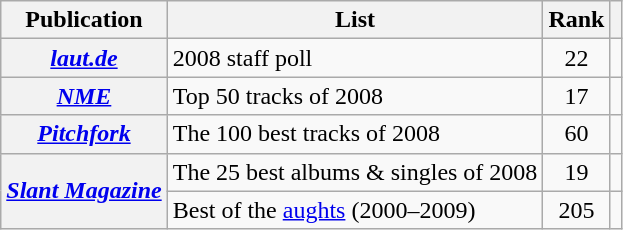<table class="wikitable sortable plainrowheaders">
<tr>
<th scope="col">Publication</th>
<th scope="col">List</th>
<th scope="col" data-sort-type="number">Rank</th>
<th scope="col" class="unsortable"></th>
</tr>
<tr>
<th scope="row"><em><a href='#'>laut.de</a></em></th>
<td>2008 staff poll</td>
<td style="text-align:center;">22</td>
<td style="text-align:center;"></td>
</tr>
<tr>
<th scope="row"><em><a href='#'>NME</a></em></th>
<td>Top 50 tracks of 2008</td>
<td style="text-align:center;">17</td>
<td style="text-align:center;"></td>
</tr>
<tr>
<th scope="row"><em><a href='#'>Pitchfork</a></em></th>
<td>The 100 best tracks of 2008</td>
<td style="text-align:center;">60</td>
<td style="text-align:center;"></td>
</tr>
<tr>
<th scope="row" rowspan="2"><em><a href='#'>Slant Magazine</a></em></th>
<td>The 25 best albums & singles of 2008</td>
<td style="text-align:center;">19</td>
<td style="text-align:center;"></td>
</tr>
<tr>
<td>Best of the <a href='#'>aughts</a> (2000–2009)</td>
<td style="text-align:center;">205</td>
<td style="text-align:center;"></td>
</tr>
</table>
